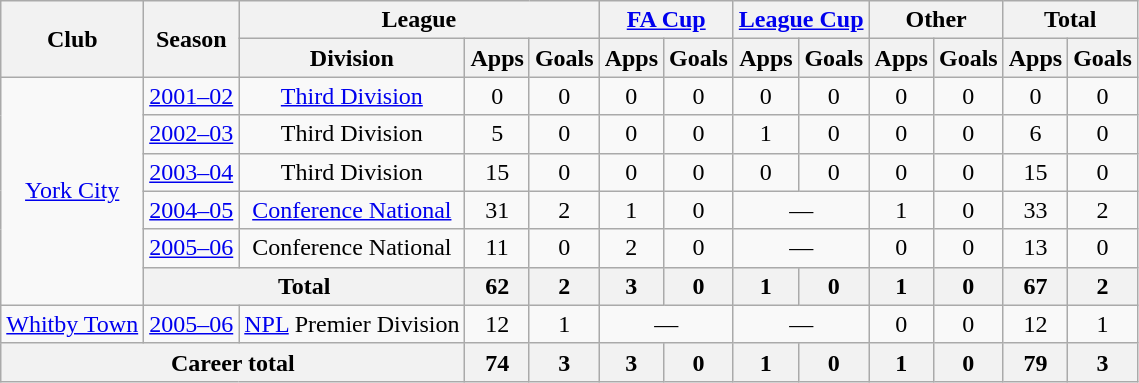<table class="wikitable" style="text-align: center;">
<tr>
<th rowspan="2">Club</th>
<th rowspan="2">Season</th>
<th colspan="3">League</th>
<th colspan="2"><a href='#'>FA Cup</a></th>
<th colspan="2"><a href='#'>League Cup</a></th>
<th colspan="2">Other</th>
<th colspan="2">Total</th>
</tr>
<tr>
<th>Division</th>
<th>Apps</th>
<th>Goals</th>
<th>Apps</th>
<th>Goals</th>
<th>Apps</th>
<th>Goals</th>
<th>Apps</th>
<th>Goals</th>
<th>Apps</th>
<th>Goals</th>
</tr>
<tr>
<td rowspan="6"><a href='#'>York City</a></td>
<td><a href='#'>2001–02</a></td>
<td><a href='#'>Third Division</a></td>
<td>0</td>
<td>0</td>
<td>0</td>
<td>0</td>
<td>0</td>
<td>0</td>
<td>0</td>
<td>0</td>
<td>0</td>
<td>0</td>
</tr>
<tr>
<td><a href='#'>2002–03</a></td>
<td>Third Division</td>
<td>5</td>
<td>0</td>
<td>0</td>
<td>0</td>
<td>1</td>
<td>0</td>
<td>0</td>
<td>0</td>
<td>6</td>
<td>0</td>
</tr>
<tr>
<td><a href='#'>2003–04</a></td>
<td>Third Division</td>
<td>15</td>
<td>0</td>
<td>0</td>
<td>0</td>
<td>0</td>
<td>0</td>
<td>0</td>
<td>0</td>
<td>15</td>
<td>0</td>
</tr>
<tr>
<td><a href='#'>2004–05</a></td>
<td><a href='#'>Conference National</a></td>
<td>31</td>
<td>2</td>
<td>1</td>
<td>0</td>
<td colspan="2">—</td>
<td>1</td>
<td>0</td>
<td>33</td>
<td>2</td>
</tr>
<tr>
<td><a href='#'>2005–06</a></td>
<td>Conference National</td>
<td>11</td>
<td>0</td>
<td>2</td>
<td>0</td>
<td colspan="2">—</td>
<td>0</td>
<td>0</td>
<td>13</td>
<td>0</td>
</tr>
<tr>
<th colspan="2">Total</th>
<th>62</th>
<th>2</th>
<th>3</th>
<th>0</th>
<th>1</th>
<th>0</th>
<th>1</th>
<th>0</th>
<th>67</th>
<th>2</th>
</tr>
<tr>
<td><a href='#'>Whitby Town</a></td>
<td><a href='#'>2005–06</a></td>
<td><a href='#'>NPL</a> Premier Division</td>
<td>12</td>
<td>1</td>
<td colspan="2">—</td>
<td colspan="2">—</td>
<td>0</td>
<td>0</td>
<td>12</td>
<td>1</td>
</tr>
<tr>
<th colspan="3">Career total</th>
<th>74</th>
<th>3</th>
<th>3</th>
<th>0</th>
<th>1</th>
<th>0</th>
<th>1</th>
<th>0</th>
<th>79</th>
<th>3</th>
</tr>
</table>
